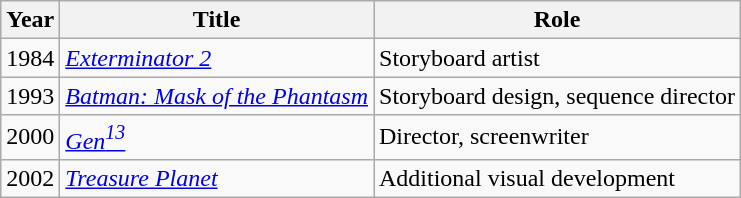<table class="wikitable">
<tr>
<th>Year</th>
<th>Title</th>
<th>Role</th>
</tr>
<tr>
<td>1984</td>
<td><em><a href='#'>Exterminator 2</a></em></td>
<td>Storyboard artist</td>
</tr>
<tr>
<td>1993</td>
<td><em><a href='#'>Batman: Mask of the Phantasm</a></em></td>
<td>Storyboard design, sequence director</td>
</tr>
<tr>
<td>2000</td>
<td><em><a href='#'>Gen<sup>13</sup></a></em></td>
<td>Director, screenwriter</td>
</tr>
<tr>
<td>2002</td>
<td><em><a href='#'>Treasure Planet</a></em></td>
<td>Additional visual development</td>
</tr>
</table>
